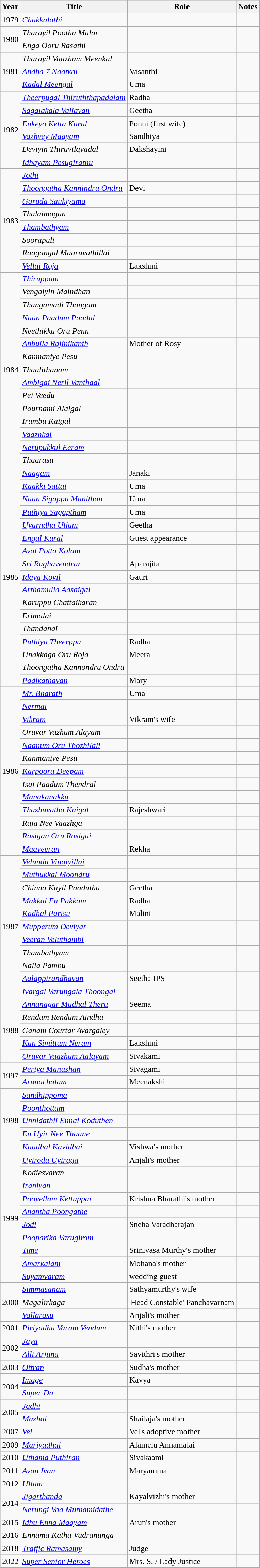<table class="wikitable sortable">
<tr>
<th>Year</th>
<th>Title</th>
<th>Role</th>
<th class=unsortable>Notes</th>
</tr>
<tr>
<td>1979</td>
<td><em><a href='#'>Chakkalathi</a></em></td>
<td></td>
<td></td>
</tr>
<tr>
<td rowspan=2>1980</td>
<td><em>Tharayil Pootha Malar</em></td>
<td></td>
<td></td>
</tr>
<tr>
<td><em>Enga Ooru Rasathi</em></td>
<td></td>
<td></td>
</tr>
<tr>
<td rowspan=3>1981</td>
<td><em>Tharayil Vaazhum Meenkal</em></td>
<td></td>
<td></td>
</tr>
<tr>
<td><em><a href='#'>Andha 7 Naatkal</a></em></td>
<td>Vasanthi</td>
<td></td>
</tr>
<tr>
<td><em><a href='#'>Kadal Meengal</a></em></td>
<td>Uma</td>
<td></td>
</tr>
<tr>
<td rowspan=6>1982</td>
<td><em><a href='#'>Theerpugal Thiruththapadalam</a></em></td>
<td>Radha</td>
<td></td>
</tr>
<tr>
<td><em><a href='#'>Sagalakala Vallavan</a></em></td>
<td>Geetha</td>
<td></td>
</tr>
<tr>
<td><em><a href='#'>Enkeyo Ketta Kural</a></em></td>
<td>Ponni (first wife)</td>
<td></td>
</tr>
<tr>
<td><em><a href='#'>Vazhvey Maayam</a></em></td>
<td>Sandhiya</td>
<td></td>
</tr>
<tr>
<td><em>Deviyin Thiruvilayadal</em></td>
<td>Dakshayini</td>
<td></td>
</tr>
<tr>
<td><em><a href='#'>Idhayam Pesugirathu</a></em></td>
<td></td>
<td></td>
</tr>
<tr>
<td rowspan=8>1983</td>
<td><em><a href='#'>Jothi</a></em></td>
<td></td>
<td></td>
</tr>
<tr>
<td><em><a href='#'>Thoongatha Kannindru Ondru</a></em></td>
<td>Devi</td>
<td></td>
</tr>
<tr>
<td><em><a href='#'>Garuda Saukiyama</a></em></td>
<td></td>
<td></td>
</tr>
<tr>
<td><em>Thalaimagan</em></td>
<td></td>
<td></td>
</tr>
<tr>
<td><em><a href='#'>Thambathyam</a></em></td>
<td></td>
<td></td>
</tr>
<tr>
<td><em>Soorapuli</em></td>
<td></td>
<td></td>
</tr>
<tr>
<td><em>Raagangal Maaruvathillai</em></td>
<td></td>
<td></td>
</tr>
<tr>
<td><em><a href='#'>Vellai Roja</a></em></td>
<td>Lakshmi</td>
<td></td>
</tr>
<tr>
<td rowspan=15>1984</td>
<td><em><a href='#'>Thiruppam</a></em></td>
<td></td>
<td></td>
</tr>
<tr>
<td><em>Vengaiyin Maindhan</em></td>
<td></td>
<td></td>
</tr>
<tr>
<td><em>Thangamadi Thangam</em></td>
<td></td>
<td></td>
</tr>
<tr>
<td><em><a href='#'>Naan Paadum Paadal</a></em></td>
<td></td>
<td></td>
</tr>
<tr>
<td><em>Neethikku Oru Penn</em></td>
<td></td>
<td></td>
</tr>
<tr>
<td><em><a href='#'>Anbulla Rajinikanth</a></em></td>
<td>Mother of Rosy</td>
<td></td>
</tr>
<tr>
<td><em>Kanmaniye Pesu</em></td>
<td></td>
<td></td>
</tr>
<tr>
<td><em>Thaalithanam</em></td>
<td></td>
<td></td>
</tr>
<tr>
<td><em><a href='#'>Ambigai Neril Vanthaal</a></em></td>
<td></td>
<td></td>
</tr>
<tr>
<td><em>Pei Veedu</em></td>
<td></td>
<td></td>
</tr>
<tr>
<td><em>Pournami Alaigal</em></td>
<td></td>
<td></td>
</tr>
<tr>
<td><em>Irumbu Kaigal</em></td>
<td></td>
<td></td>
</tr>
<tr>
<td><em><a href='#'>Vaazhkai</a></em></td>
<td></td>
<td></td>
</tr>
<tr>
<td><em><a href='#'>Nerupukkul Eeram</a></em></td>
<td></td>
<td></td>
</tr>
<tr>
<td><em>Thaarasu</em></td>
<td></td>
<td></td>
</tr>
<tr>
<td rowspan=17>1985</td>
<td><em><a href='#'>Naagam</a></em></td>
<td>Janaki</td>
<td></td>
</tr>
<tr>
<td><em><a href='#'>Kaakki Sattai</a></em></td>
<td>Uma</td>
<td></td>
</tr>
<tr>
<td><em><a href='#'>Naan Sigappu Manithan</a></em></td>
<td>Uma</td>
<td></td>
</tr>
<tr>
<td><em><a href='#'>Puthiya Sagaptham</a></em></td>
<td>Uma</td>
<td></td>
</tr>
<tr>
<td><em><a href='#'>Uyarndha Ullam</a></em></td>
<td>Geetha</td>
<td></td>
</tr>
<tr>
<td><em><a href='#'>Engal Kural</a></em></td>
<td>Guest appearance</td>
<td></td>
</tr>
<tr>
<td><em><a href='#'>Aval Potta Kolam</a></em></td>
<td></td>
<td></td>
</tr>
<tr>
<td><em><a href='#'>Sri Raghavendrar</a></em></td>
<td>Aparajita</td>
<td></td>
</tr>
<tr>
<td><em><a href='#'>Idaya Kovil</a></em></td>
<td>Gauri</td>
<td></td>
</tr>
<tr>
<td><em><a href='#'>Arthamulla Aasaigal</a></em></td>
<td></td>
<td></td>
</tr>
<tr>
<td><em>Karuppu Chattaikaran</em></td>
<td></td>
<td></td>
</tr>
<tr>
<td><em>Erimalai</em></td>
<td></td>
<td></td>
</tr>
<tr>
<td><em>Thandanai</em></td>
<td></td>
<td></td>
</tr>
<tr>
<td><em><a href='#'>Puthiya Theerppu</a></em></td>
<td>Radha</td>
<td></td>
</tr>
<tr>
<td><em>Unakkaga Oru Roja</em></td>
<td>Meera</td>
<td></td>
</tr>
<tr>
<td><em>Thoongatha Kannondru Ondru</em></td>
<td></td>
<td></td>
</tr>
<tr>
<td><em><a href='#'>Padikathavan</a></em></td>
<td>Mary</td>
<td></td>
</tr>
<tr>
<td rowspan=13>1986</td>
<td><em><a href='#'>Mr. Bharath</a></em></td>
<td>Uma</td>
<td></td>
</tr>
<tr>
<td><em><a href='#'>Nermai</a></em></td>
<td></td>
<td></td>
</tr>
<tr>
<td><em><a href='#'>Vikram</a></em></td>
<td>Vikram's wife</td>
<td></td>
</tr>
<tr>
<td><em>Oruvar Vazhum Alayam</em></td>
<td></td>
<td></td>
</tr>
<tr>
<td><em><a href='#'>Naanum Oru Thozhilali</a></em></td>
<td></td>
<td></td>
</tr>
<tr>
<td><em>Kanmaniye Pesu</em></td>
<td></td>
<td></td>
</tr>
<tr>
<td><em><a href='#'>Karpoora Deepam</a></em></td>
<td></td>
<td></td>
</tr>
<tr>
<td><em>Isai Paadum Thendral</em></td>
<td></td>
<td></td>
</tr>
<tr>
<td><em><a href='#'>Manakanakku</a></em></td>
<td></td>
<td></td>
</tr>
<tr>
<td><em><a href='#'>Thazhuvatha Kaigal</a></em></td>
<td>Rajeshwari</td>
<td></td>
</tr>
<tr>
<td><em>Raja Nee Vaazhga</em></td>
<td></td>
<td></td>
</tr>
<tr>
<td><em><a href='#'>Rasigan Oru Rasigai</a></em></td>
<td></td>
<td></td>
</tr>
<tr>
<td><em><a href='#'>Maaveeran</a></em></td>
<td>Rekha</td>
<td></td>
</tr>
<tr>
<td rowspan=11>1987</td>
<td><em><a href='#'>Velundu Vinaiyillai</a></em></td>
<td></td>
<td></td>
</tr>
<tr>
<td><em><a href='#'>Muthukkal Moondru</a></em></td>
<td></td>
<td></td>
</tr>
<tr>
<td><em>Chinna Kuyil Paaduthu</em></td>
<td>Geetha</td>
<td></td>
</tr>
<tr>
<td><em><a href='#'>Makkal En Pakkam</a></em></td>
<td>Radha</td>
<td></td>
</tr>
<tr>
<td><em><a href='#'>Kadhal Parisu</a></em></td>
<td>Malini</td>
<td></td>
</tr>
<tr>
<td><em><a href='#'>Mupperum Deviyar </a></em></td>
<td></td>
<td></td>
</tr>
<tr>
<td><em><a href='#'>Veeran Veluthambi</a></em></td>
<td></td>
<td></td>
</tr>
<tr>
<td><em>Thambathyam</em></td>
<td></td>
<td></td>
</tr>
<tr>
<td><em>Nalla Pambu</em></td>
<td></td>
<td></td>
</tr>
<tr>
<td><em><a href='#'>Aalappirandhavan</a></em></td>
<td>Seetha IPS</td>
<td></td>
</tr>
<tr>
<td><em><a href='#'>Ivargal Varungala Thoongal</a></em></td>
<td></td>
<td></td>
</tr>
<tr>
<td rowspan=5>1988</td>
<td><em><a href='#'>Annanagar Mudhal Theru</a></em></td>
<td>Seema</td>
<td></td>
</tr>
<tr>
<td><em>Rendum Rendum Aindhu</em></td>
<td></td>
<td></td>
</tr>
<tr>
<td><em>Ganam Courtar Avargaley</em></td>
<td></td>
<td></td>
</tr>
<tr>
<td><em><a href='#'>Kan Simittum Neram</a></em></td>
<td>Lakshmi</td>
<td></td>
</tr>
<tr>
<td><em><a href='#'>Oruvar Vaazhum Aalayam</a></em></td>
<td>Sivakami</td>
<td></td>
</tr>
<tr>
<td rowspan=2>1997</td>
<td><em><a href='#'>Periya Manushan</a></em></td>
<td>Sivagami</td>
<td></td>
</tr>
<tr>
<td><em><a href='#'>Arunachalam</a></em></td>
<td>Meenakshi</td>
<td></td>
</tr>
<tr>
<td rowspan=5>1998</td>
<td><em><a href='#'>Sandhippoma</a></em></td>
<td></td>
<td></td>
</tr>
<tr>
<td><em><a href='#'>Poonthottam</a></em></td>
<td></td>
<td></td>
</tr>
<tr>
<td><em><a href='#'>Unnidathil Ennai Koduthen</a></em></td>
<td></td>
<td></td>
</tr>
<tr>
<td><em><a href='#'>En Uyir Nee Thaane</a></em></td>
<td></td>
<td></td>
</tr>
<tr>
<td><em><a href='#'>Kaadhal Kavidhai</a></em></td>
<td>Vishwa's mother</td>
<td></td>
</tr>
<tr>
<td rowspan=10>1999</td>
<td><em><a href='#'>Uyirodu Uyiraga</a></em></td>
<td>Anjali's mother</td>
<td></td>
</tr>
<tr>
<td><em>Kodiesvaran</em></td>
<td></td>
<td></td>
</tr>
<tr>
<td><em><a href='#'>Iraniyan</a></em></td>
<td></td>
<td></td>
</tr>
<tr>
<td><em><a href='#'>Poovellam Kettuppar</a></em></td>
<td>Krishna Bharathi's mother</td>
<td></td>
</tr>
<tr>
<td><em><a href='#'>Anantha Poongathe</a></em></td>
<td></td>
<td></td>
</tr>
<tr>
<td><em><a href='#'>Jodi</a></em></td>
<td>Sneha Varadharajan</td>
<td></td>
</tr>
<tr>
<td><em><a href='#'>Pooparika Varugirom</a></em></td>
<td></td>
<td></td>
</tr>
<tr>
<td><em><a href='#'>Time</a></em></td>
<td>Srinivasa Murthy's mother</td>
<td></td>
</tr>
<tr>
<td><em><a href='#'>Amarkalam</a></em></td>
<td>Mohana's mother</td>
<td></td>
</tr>
<tr>
<td><em><a href='#'>Suyamvaram</a></em></td>
<td>wedding guest</td>
<td></td>
</tr>
<tr>
<td rowspan=3>2000</td>
<td><em><a href='#'>Simmasanam</a></em></td>
<td>Sathyamurthy's wife</td>
<td></td>
</tr>
<tr>
<td><em>Magalirkaga</em></td>
<td>'Head Constable' Panchavarnam</td>
<td></td>
</tr>
<tr>
<td><em><a href='#'>Vallarasu</a></em></td>
<td>Anjali's mother</td>
<td></td>
</tr>
<tr>
<td>2001</td>
<td><em><a href='#'>Piriyadha Varam Vendum</a></em></td>
<td>Nithi's mother</td>
<td></td>
</tr>
<tr>
<td rowspan=2>2002</td>
<td><em><a href='#'>Jaya</a></em></td>
<td></td>
<td></td>
</tr>
<tr>
<td><em><a href='#'>Alli Arjuna</a></em></td>
<td>Savithri's mother</td>
<td></td>
</tr>
<tr>
<td>2003</td>
<td><em><a href='#'>Ottran</a></em></td>
<td>Sudha's mother</td>
<td></td>
</tr>
<tr>
<td rowspan=2>2004</td>
<td><em><a href='#'>Image</a></em></td>
<td>Kavya</td>
<td></td>
</tr>
<tr>
<td><em><a href='#'>Super Da</a></em></td>
<td></td>
<td></td>
</tr>
<tr>
<td rowspan=2>2005</td>
<td><em><a href='#'>Jadhi</a></em></td>
<td></td>
<td></td>
</tr>
<tr>
<td><em><a href='#'>Mazhai</a></em></td>
<td>Shailaja's mother</td>
<td></td>
</tr>
<tr>
<td>2007</td>
<td><em><a href='#'>Vel</a></em></td>
<td>Vel's adoptive mother</td>
<td></td>
</tr>
<tr>
<td>2009</td>
<td><em><a href='#'>Mariyadhai</a></em></td>
<td>Alamelu Annamalai</td>
<td></td>
</tr>
<tr>
<td>2010</td>
<td><em><a href='#'>Uthama Puthiran</a></em></td>
<td>Sivakaami</td>
<td></td>
</tr>
<tr>
<td>2011</td>
<td><em><a href='#'>Avan Ivan</a></em></td>
<td>Maryamma</td>
<td></td>
</tr>
<tr>
<td>2012</td>
<td><em><a href='#'>Ullam</a></em></td>
<td></td>
<td></td>
</tr>
<tr>
<td rowspan=2>2014</td>
<td><em><a href='#'>Jigarthanda</a></em></td>
<td>Kayalvizhi's mother</td>
<td></td>
</tr>
<tr>
<td><em><a href='#'>Nerungi Vaa Muthamidathe</a></em></td>
<td></td>
<td></td>
</tr>
<tr>
<td>2015</td>
<td><em><a href='#'>Idhu Enna Maayam</a></em></td>
<td>Arun's mother</td>
<td></td>
</tr>
<tr>
<td>2016</td>
<td><em>Ennama Katha Vudranunga</em></td>
<td></td>
<td></td>
</tr>
<tr>
<td>2018</td>
<td><em><a href='#'>Traffic Ramasamy</a></em></td>
<td>Judge</td>
<td></td>
</tr>
<tr>
<td>2022</td>
<td><em><a href='#'>Super Senior Heroes</a></em></td>
<td>Mrs. S. / Lady Justice</td>
<td></td>
</tr>
<tr>
</tr>
</table>
